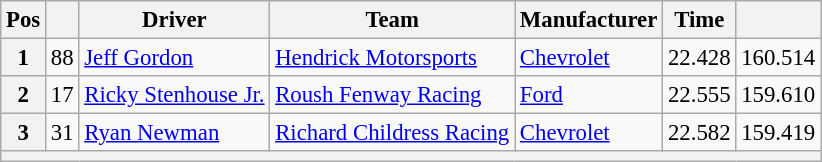<table class="wikitable" style="font-size:95%">
<tr>
<th>Pos</th>
<th></th>
<th>Driver</th>
<th>Team</th>
<th>Manufacturer</th>
<th>Time</th>
<th></th>
</tr>
<tr>
<th>1</th>
<td>88</td>
<td><a href='#'>Jeff Gordon</a></td>
<td><a href='#'>Hendrick Motorsports</a></td>
<td><a href='#'>Chevrolet</a></td>
<td>22.428</td>
<td>160.514</td>
</tr>
<tr>
<th>2</th>
<td>17</td>
<td><a href='#'>Ricky Stenhouse Jr.</a></td>
<td><a href='#'>Roush Fenway Racing</a></td>
<td><a href='#'>Ford</a></td>
<td>22.555</td>
<td>159.610</td>
</tr>
<tr>
<th>3</th>
<td>31</td>
<td><a href='#'>Ryan Newman</a></td>
<td><a href='#'>Richard Childress Racing</a></td>
<td><a href='#'>Chevrolet</a></td>
<td>22.582</td>
<td>159.419</td>
</tr>
<tr>
<th colspan="7"></th>
</tr>
</table>
